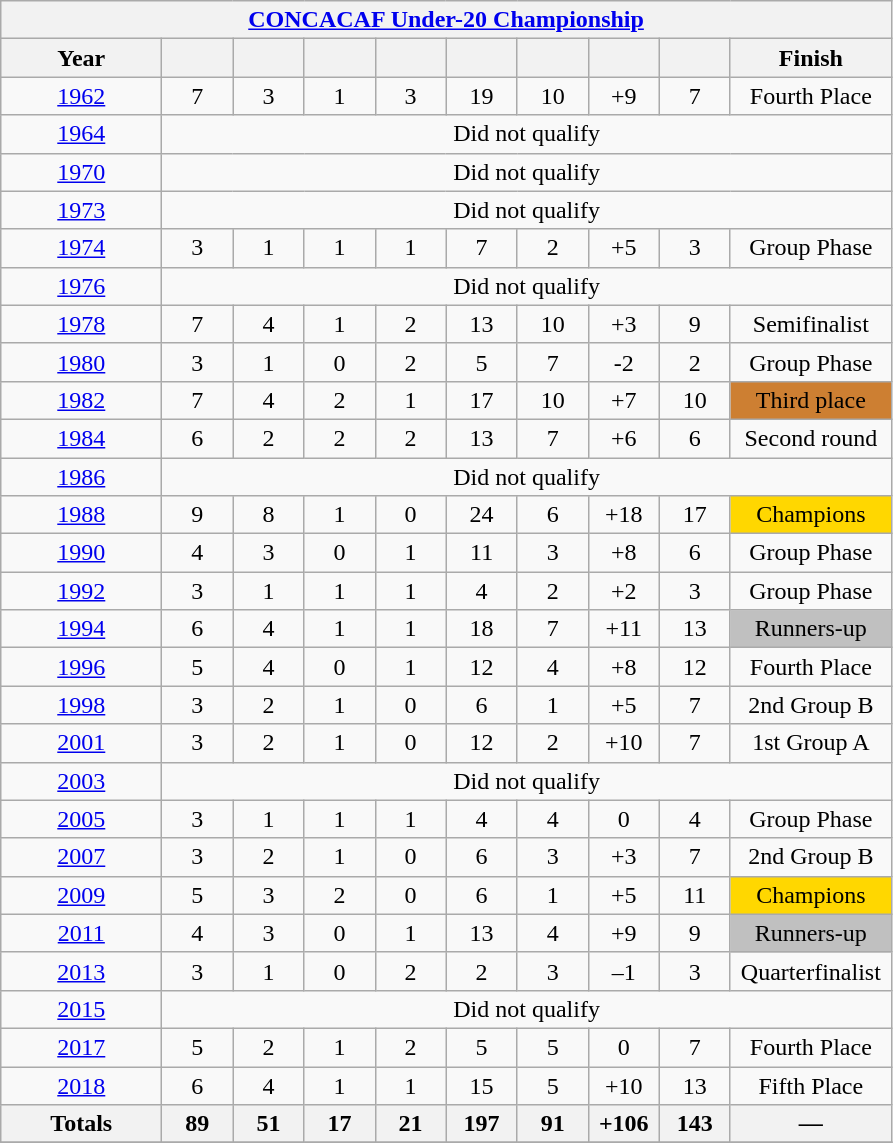<table class="wikitable">
<tr>
<th colspan="10"><a href='#'>CONCACAF Under-20 Championship</a></th>
</tr>
<tr align="center">
<th width="100">Year</th>
<th width="40"></th>
<th width="40"></th>
<th width="40"></th>
<th width="40"></th>
<th width="40"></th>
<th width="40"></th>
<th width="40"></th>
<th width="40"></th>
<th width="100">Finish</th>
</tr>
<tr align="center">
<td> <a href='#'>1962</a></td>
<td>7</td>
<td>3</td>
<td>1</td>
<td>3</td>
<td>19</td>
<td>10</td>
<td>+9</td>
<td>7</td>
<td>Fourth Place</td>
</tr>
<tr align="center">
<td> <a href='#'>1964</a></td>
<td colspan="9">Did not qualify</td>
</tr>
<tr align="center">
<td> <a href='#'>1970</a></td>
<td colspan="9">Did not qualify</td>
</tr>
<tr align="center">
<td> <a href='#'>1973</a></td>
<td colspan="9">Did not qualify</td>
</tr>
<tr align="center">
<td> <a href='#'>1974</a></td>
<td>3</td>
<td>1</td>
<td>1</td>
<td>1</td>
<td>7</td>
<td>2</td>
<td>+5</td>
<td>3</td>
<td>Group Phase</td>
</tr>
<tr align="center">
<td> <a href='#'>1976</a></td>
<td colspan="9">Did not qualify</td>
</tr>
<tr align="center">
<td> <a href='#'>1978</a></td>
<td>7</td>
<td>4</td>
<td>1</td>
<td>2</td>
<td>13</td>
<td>10</td>
<td>+3</td>
<td>9</td>
<td>Semifinalist</td>
</tr>
<tr align="center">
<td> <a href='#'>1980</a></td>
<td>3</td>
<td>1</td>
<td>0</td>
<td>2</td>
<td>5</td>
<td>7</td>
<td>-2</td>
<td>2</td>
<td>Group Phase</td>
</tr>
<tr align="center">
<td> <a href='#'>1982</a></td>
<td>7</td>
<td>4</td>
<td>2</td>
<td>1</td>
<td>17</td>
<td>10</td>
<td>+7</td>
<td>10</td>
<td bgcolor="CD7F32">Third place</td>
</tr>
<tr align="center">
<td> <a href='#'>1984</a></td>
<td>6</td>
<td>2</td>
<td>2</td>
<td>2</td>
<td>13</td>
<td>7</td>
<td>+6</td>
<td>6</td>
<td>Second round</td>
</tr>
<tr align="center">
<td> <a href='#'>1986</a></td>
<td colspan="9">Did not qualify</td>
</tr>
<tr align="center">
<td> <a href='#'>1988</a></td>
<td>9</td>
<td>8</td>
<td>1</td>
<td>0</td>
<td>24</td>
<td>6</td>
<td>+18</td>
<td>17</td>
<td bgcolor="gold">Champions</td>
</tr>
<tr align="center">
<td> <a href='#'>1990</a></td>
<td>4</td>
<td>3</td>
<td>0</td>
<td>1</td>
<td>11</td>
<td>3</td>
<td>+8</td>
<td>6</td>
<td>Group Phase</td>
</tr>
<tr align="center">
<td> <a href='#'>1992</a></td>
<td>3</td>
<td>1</td>
<td>1</td>
<td>1</td>
<td>4</td>
<td>2</td>
<td>+2</td>
<td>3</td>
<td>Group Phase</td>
</tr>
<tr align="center">
<td> <a href='#'>1994</a></td>
<td>6</td>
<td>4</td>
<td>1</td>
<td>1</td>
<td>18</td>
<td>7</td>
<td>+11</td>
<td>13</td>
<td bgcolor="silver">Runners-up</td>
</tr>
<tr align="center">
<td> <a href='#'>1996</a></td>
<td>5</td>
<td>4</td>
<td>0</td>
<td>1</td>
<td>12</td>
<td>4</td>
<td>+8</td>
<td>12</td>
<td>Fourth Place</td>
</tr>
<tr align="center">
<td>  <a href='#'>1998</a></td>
<td>3</td>
<td>2</td>
<td>1</td>
<td>0</td>
<td>6</td>
<td>1</td>
<td>+5</td>
<td>7</td>
<td>2nd Group B</td>
</tr>
<tr align="center">
<td>  <a href='#'>2001</a></td>
<td>3</td>
<td>2</td>
<td>1</td>
<td>0</td>
<td>12</td>
<td>2</td>
<td>+10</td>
<td>7</td>
<td>1st Group A</td>
</tr>
<tr align="center">
<td>  <a href='#'>2003</a></td>
<td colspan="9">Did not qualify</td>
</tr>
<tr align="center">
<td>  <a href='#'>2005</a></td>
<td>3</td>
<td>1</td>
<td>1</td>
<td>1</td>
<td>4</td>
<td>4</td>
<td>0</td>
<td>4</td>
<td>Group Phase</td>
</tr>
<tr align="center">
<td>  <a href='#'>2007</a></td>
<td>3</td>
<td>2</td>
<td>1</td>
<td>0</td>
<td>6</td>
<td>3</td>
<td>+3</td>
<td>7</td>
<td>2nd Group B</td>
</tr>
<tr align="center">
<td> <a href='#'>2009</a></td>
<td>5</td>
<td>3</td>
<td>2</td>
<td>0</td>
<td>6</td>
<td>1</td>
<td>+5</td>
<td>11</td>
<td bgcolor="gold">Champions</td>
</tr>
<tr align="center">
<td> <a href='#'>2011</a></td>
<td>4</td>
<td>3</td>
<td>0</td>
<td>1</td>
<td>13</td>
<td>4</td>
<td>+9</td>
<td>9</td>
<td bgcolor="silver">Runners-up</td>
</tr>
<tr align="center">
<td> <a href='#'>2013</a></td>
<td>3</td>
<td>1</td>
<td>0</td>
<td>2</td>
<td>2</td>
<td>3</td>
<td>–1</td>
<td>3</td>
<td>Quarterfinalist</td>
</tr>
<tr align="center">
<td> <a href='#'>2015</a></td>
<td colspan="9">Did not qualify</td>
</tr>
<tr align="center">
<td> <a href='#'>2017</a></td>
<td>5</td>
<td>2</td>
<td>1</td>
<td>2</td>
<td>5</td>
<td>5</td>
<td>0</td>
<td>7</td>
<td>Fourth Place</td>
</tr>
<tr align="center">
<td> <a href='#'>2018</a></td>
<td>6</td>
<td>4</td>
<td>1</td>
<td>1</td>
<td>15</td>
<td>5</td>
<td>+10</td>
<td>13</td>
<td>Fifth Place</td>
</tr>
<tr>
<th>Totals</th>
<th>89</th>
<th>51</th>
<th>17</th>
<th>21</th>
<th>197</th>
<th>91</th>
<th>+106</th>
<th>143</th>
<th>—</th>
</tr>
<tr>
</tr>
</table>
